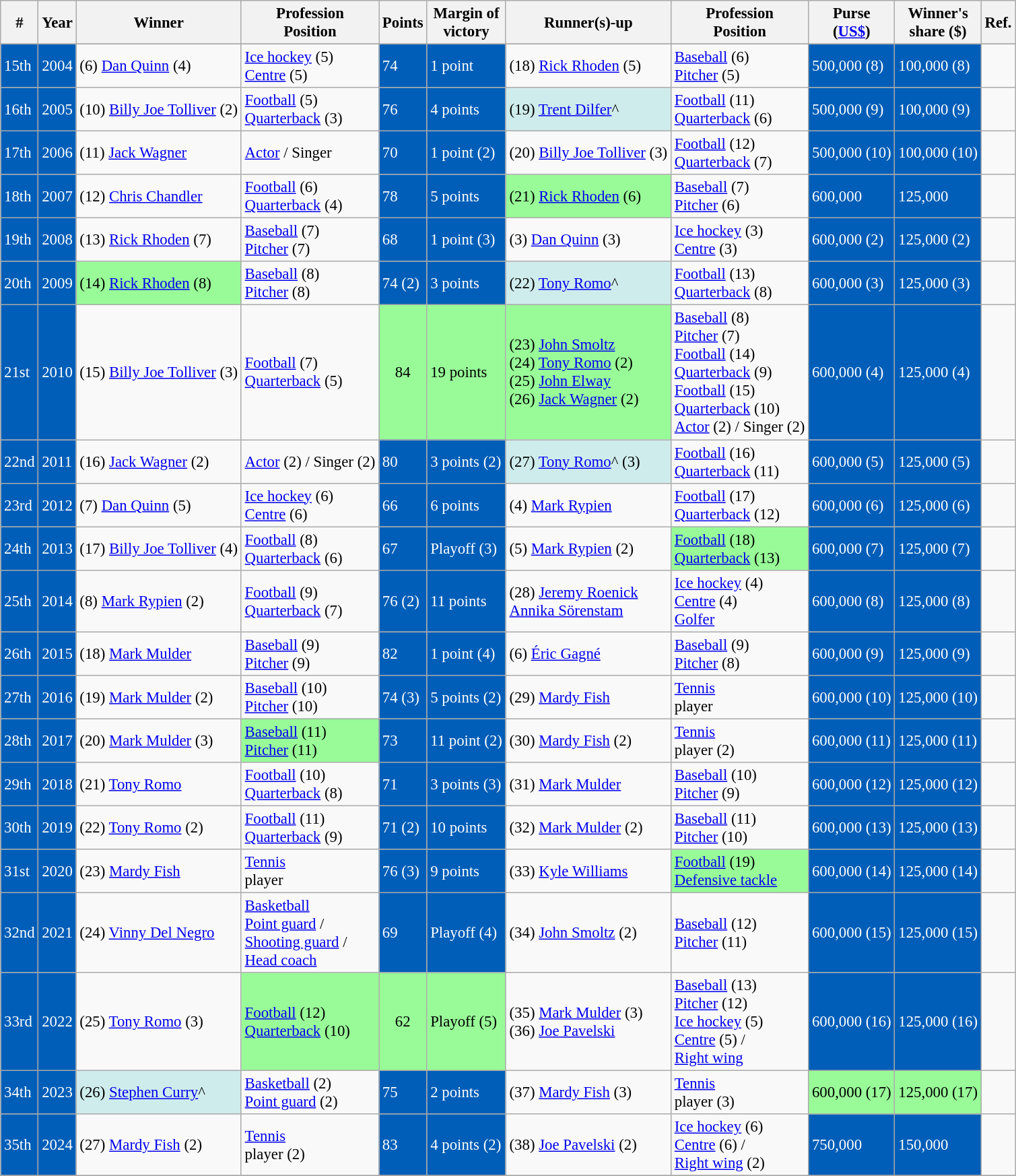<table class="wikitable plainrowheaders sortable" style="font-size:95%;">
<tr>
<th>#</th>
<th>Year</th>
<th>Winner</th>
<th>Profession<br>Position</th>
<th>Points</th>
<th>Margin of<br>victory</th>
<th>Runner(s)-up</th>
<th>Profession<br>Position</th>
<th>Purse<br>(<a href='#'>US$</a>)</th>
<th>Winner's<br>share ($)</th>
<th>Ref.</th>
</tr>
<tr>
</tr>
<tr>
<td ! style="background-color:#005eb8; color:#ffffff; color:white;"><div>15th</div></td>
<td ! style="background-color:#005eb8; color:#ffffff; color:white;"><div>2004</div></td>
<td> (6) <a href='#'>Dan Quinn</a> (4)</td>
<td><a href='#'>Ice hockey</a> (5)<br><a href='#'>Centre</a> (5)</td>
<td ! style="background-color:#005eb8; color:#ffffff; color:white;"><div>74</div></td>
<td ! style="background-color:#005eb8; color:#ffffff; color:white;">1 point</td>
<td> (18) <a href='#'>Rick Rhoden</a> (5)</td>
<td><a href='#'>Baseball</a> (6)<br><a href='#'>Pitcher</a> (5)</td>
<td ! style="background-color:#005eb8; color:#ffffff; color:white;"><div>500,000 (8)</div></td>
<td ! style="background-color:#005eb8; color:#ffffff; color:white;"><div>100,000 (8)</div></td>
<td></td>
</tr>
<tr>
<td ! style="background-color:#005eb8; color:#ffffff; color:white;"><div>16th</div></td>
<td ! style="background-color:#005eb8; color:#ffffff; color:white;"><div>2005</div></td>
<td> (10) <a href='#'>Billy Joe Tolliver</a> (2)</td>
<td><a href='#'>Football</a> (5)<br><a href='#'>Quarterback</a> (3)</td>
<td ! style="background-color:#005eb8; color:#ffffff; color:white;"><div>76</div></td>
<td ! style="background-color:#005eb8; color:#ffffff; color:white;">4 points</td>
<td bgcolor="#CFECEC"> (19) <a href='#'>Trent Dilfer</a>^</td>
<td><a href='#'>Football</a> (11)<br><a href='#'>Quarterback</a> (6)</td>
<td ! style="background-color:#005eb8; color:#ffffff; color:white;"><div>500,000 (9)</div></td>
<td ! style="background-color:#005eb8; color:#ffffff; color:white;"><div>100,000 (9)</div></td>
<td></td>
</tr>
<tr>
<td ! style="background-color:#005eb8; color:#ffffff; color:white;"><div>17th</div></td>
<td ! style="background-color:#005eb8; color:#ffffff; color:white;"><div>2006</div></td>
<td> (11) <a href='#'>Jack Wagner</a></td>
<td><a href='#'>Actor</a> / Singer</td>
<td ! style="background-color:#005eb8; color:#ffffff; color:white;"><div>70</div></td>
<td ! style="background-color:#005eb8; color:#ffffff; color:white;">1 point (2)</td>
<td> (20) <a href='#'>Billy Joe Tolliver</a> (3)</td>
<td><a href='#'>Football</a> (12)<br><a href='#'>Quarterback</a> (7)</td>
<td ! style="background-color:#005eb8; color:#ffffff; color:white;"><div>500,000 (10)</div></td>
<td ! style="background-color:#005eb8; color:#ffffff; color:white;"><div>100,000 (10)</div></td>
<td></td>
</tr>
<tr>
<td ! style="background-color:#005eb8; color:#ffffff; color:white;"><div>18th</div></td>
<td ! style="background-color:#005eb8; color:#ffffff; color:white;"><div>2007</div></td>
<td> (12) <a href='#'>Chris Chandler</a></td>
<td><a href='#'>Football</a> (6)<br><a href='#'>Quarterback</a> (4)</td>
<td ! style="background-color:#005eb8; color:#ffffff; color:white;"><div>78</div></td>
<td ! style="background-color:#005eb8; color:#ffffff; color:white;">5 points</td>
<td style="background:PaleGreen;"> (21) <a href='#'>Rick Rhoden</a> (6)</td>
<td><a href='#'>Baseball</a> (7)<br><a href='#'>Pitcher</a> (6)</td>
<td ! style="background-color:#005eb8; color:#ffffff; color:white;"><div>600,000</div></td>
<td ! style="background-color:#005eb8; color:#ffffff; color:white;"><div>125,000</div></td>
<td></td>
</tr>
<tr>
<td ! style="background-color:#005eb8; color:#ffffff; color:white;"><div>19th</div></td>
<td ! style="background-color:#005eb8; color:#ffffff; color:white;"><div>2008</div></td>
<td> (13) <a href='#'>Rick Rhoden</a> (7)</td>
<td><a href='#'>Baseball</a> (7)<br><a href='#'>Pitcher</a> (7)</td>
<td ! style="background-color:#005eb8; color:#ffffff; color:white;"><div>68</div></td>
<td ! style="background-color:#005eb8; color:#ffffff; color:white;">1 point (3)</td>
<td> (3) <a href='#'>Dan Quinn</a> (3)</td>
<td><a href='#'>Ice hockey</a> (3)<br><a href='#'>Centre</a> (3)</td>
<td ! style="background-color:#005eb8; color:#ffffff; color:white;"><div>600,000 (2)</div></td>
<td ! style="background-color:#005eb8; color:#ffffff; color:white;"><div>125,000 (2)</div></td>
<td></td>
</tr>
<tr>
<td ! style="background-color:#005eb8; color:#ffffff; color:white;"><div>20th</div></td>
<td ! style="background-color:#005eb8; color:#ffffff; color:white;"><div>2009</div></td>
<td style="background:PaleGreen;"> (14) <a href='#'>Rick Rhoden</a> (8)</td>
<td><a href='#'>Baseball</a> (8)<br><a href='#'>Pitcher</a> (8)</td>
<td ! style="background-color:#005eb8; color:#ffffff; color:white;"><div>74 (2)</div></td>
<td ! style="background-color:#005eb8; color:#ffffff; color:white;">3 points</td>
<td bgcolor="#CFECEC"> (22) <a href='#'>Tony Romo</a>^</td>
<td><a href='#'>Football</a> (13)<br><a href='#'>Quarterback</a> (8)</td>
<td ! style="background-color:#005eb8; color:#ffffff; color:white;"><div>600,000 (3)</div></td>
<td ! style="background-color:#005eb8; color:#ffffff; color:white;"><div>125,000 (3)</div></td>
<td></td>
</tr>
<tr>
<td ! style="background-color:#005eb8; color:#ffffff; color:white;"><div>21st</div></td>
<td ! style="background-color:#005eb8; color:#ffffff; color:white;"><div>2010</div></td>
<td> (15) <a href='#'>Billy Joe Tolliver</a> (3)</td>
<td><a href='#'>Football</a> (7)<br><a href='#'>Quarterback</a> (5)</td>
<td style="background:PaleGreen; text-align:center;">84</td>
<td style="background:PaleGreen;">19 points</td>
<td style="background:PaleGreen;"> (23) <a href='#'>John Smoltz</a><br> (24) <a href='#'>Tony Romo</a> (2)<br> (25) <a href='#'>John Elway</a><br> (26) <a href='#'>Jack Wagner</a> (2)</td>
<td><a href='#'>Baseball</a> (8)<br><a href='#'>Pitcher</a> (7)<br><a href='#'>Football</a> (14)<br><a href='#'>Quarterback</a> (9)<br><a href='#'>Football</a> (15)<br><a href='#'>Quarterback</a> (10)<br><a href='#'>Actor</a> (2) / Singer (2)</td>
<td ! style="background-color:#005eb8; color:#ffffff; color:white;"><div>600,000 (4)</div></td>
<td ! style="background-color:#005eb8; color:#ffffff; color:white;"><div>125,000 (4)</div></td>
<td></td>
</tr>
<tr>
<td ! style="background-color:#005eb8; color:#ffffff; color:white;"><div>22nd</div></td>
<td ! style="background-color:#005eb8; color:#ffffff; color:white;"><div>2011</div></td>
<td> (16) <a href='#'>Jack Wagner</a> (2)</td>
<td><a href='#'>Actor</a> (2) / Singer (2)</td>
<td ! style="background-color:#005eb8; color:#ffffff; color:white;"><div>80</div></td>
<td ! style="background-color:#005eb8; color:#ffffff; color:white;">3 points (2)</td>
<td bgcolor="#CFECEC"> (27) <a href='#'>Tony Romo</a>^ (3)</td>
<td><a href='#'>Football</a> (16)<br><a href='#'>Quarterback</a> (11)</td>
<td ! style="background-color:#005eb8; color:#ffffff; color:white;"><div>600,000 (5)</div></td>
<td ! style="background-color:#005eb8; color:#ffffff; color:white;"><div>125,000 (5)</div></td>
<td></td>
</tr>
<tr>
<td ! style="background-color:#005eb8; color:#ffffff; color:white;"><div>23rd</div></td>
<td ! style="background-color:#005eb8; color:#ffffff; color:white;"><div>2012</div></td>
<td> (7) <a href='#'>Dan Quinn</a> (5)</td>
<td><a href='#'>Ice hockey</a> (6)<br><a href='#'>Centre</a> (6)</td>
<td ! style="background-color:#005eb8; color:#ffffff; color:white;"><div>66</div></td>
<td ! style="background-color:#005eb8; color:#ffffff; color:white;">6 points</td>
<td> (4) <a href='#'>Mark Rypien</a></td>
<td><a href='#'>Football</a> (17)<br><a href='#'>Quarterback</a> (12)</td>
<td ! style="background-color:#005eb8; color:#ffffff; color:white;"><div>600,000 (6)</div></td>
<td ! style="background-color:#005eb8; color:#ffffff; color:white;"><div>125,000 (6)</div></td>
<td></td>
</tr>
<tr>
<td ! style="background-color:#005eb8; color:#ffffff; color:white;"><div>24th</div></td>
<td ! style="background-color:#005eb8; color:#ffffff; color:white;"><div>2013</div></td>
<td> (17) <a href='#'>Billy Joe Tolliver</a> (4)</td>
<td><a href='#'>Football</a> (8)<br><a href='#'>Quarterback</a> (6)</td>
<td ! style="background-color:#005eb8; color:#ffffff; color:white;"><div>67</div></td>
<td ! style="background-color:#005eb8; color:#ffffff; color:white;">Playoff (3)</td>
<td> (5) <a href='#'>Mark Rypien</a> (2)</td>
<td style="background:PaleGreen;"><a href='#'>Football</a> (18)<br><a href='#'>Quarterback</a> (13)</td>
<td ! style="background-color:#005eb8; color:#ffffff; color:white;"><div>600,000 (7)</div></td>
<td ! style="background-color:#005eb8; color:#ffffff; color:white;"><div>125,000 (7)</div></td>
<td></td>
</tr>
<tr>
<td ! style="background-color:#005eb8; color:#ffffff; color:white;"><div>25th</div></td>
<td ! style="background-color:#005eb8; color:#ffffff; color:white;"><div>2014</div></td>
<td> (8) <a href='#'>Mark Rypien</a> (2)</td>
<td><a href='#'>Football</a> (9)<br><a href='#'>Quarterback</a> (7)</td>
<td ! style="background-color:#005eb8; color:#ffffff; color:white;"><div>76 (2)</div></td>
<td ! style="background-color:#005eb8; color:#ffffff; color:white;">11 points</td>
<td> (28) <a href='#'>Jeremy Roenick</a><br> <a href='#'>Annika Sörenstam</a></td>
<td><a href='#'>Ice hockey</a> (4)<br><a href='#'>Centre</a> (4)<br><a href='#'>Golfer</a></td>
<td ! style="background-color:#005eb8; color:#ffffff; color:white;"><div>600,000 (8)</div></td>
<td ! style="background-color:#005eb8; color:#ffffff; color:white;"><div>125,000 (8)</div></td>
<td></td>
</tr>
<tr>
<td ! style="background-color:#005eb8; color:#ffffff; color:white;"><div>26th</div></td>
<td ! style="background-color:#005eb8; color:#ffffff; color:white;"><div>2015</div></td>
<td> (18) <a href='#'>Mark Mulder</a></td>
<td><a href='#'>Baseball</a> (9)<br><a href='#'>Pitcher</a> (9)</td>
<td ! style="background-color:#005eb8; color:#ffffff; color:white;"><div>82</div></td>
<td ! style="background-color:#005eb8; color:#ffffff; color:white;">1 point (4)</td>
<td> (6) <a href='#'>Éric Gagné</a></td>
<td><a href='#'>Baseball</a> (9)<br><a href='#'>Pitcher</a> (8)</td>
<td ! style="background-color:#005eb8; color:#ffffff; color:white;"><div>600,000 (9)</div></td>
<td ! style="background-color:#005eb8; color:#ffffff; color:white;"><div>125,000 (9)</div></td>
<td></td>
</tr>
<tr>
<td ! style="background-color:#005eb8; color:#ffffff; color:white;"><div>27th</div></td>
<td ! style="background-color:#005eb8; color:#ffffff; color:white;"><div>2016</div></td>
<td> (19) <a href='#'>Mark Mulder</a> (2)</td>
<td><a href='#'>Baseball</a> (10)<br><a href='#'>Pitcher</a> (10)</td>
<td ! style="background-color:#005eb8; color:#ffffff; color:white;"><div>74 (3)</div></td>
<td ! style="background-color:#005eb8; color:#ffffff; color:white;">5 points (2)</td>
<td> (29) <a href='#'>Mardy Fish</a></td>
<td><a href='#'>Tennis</a><br>player</td>
<td ! style="background-color:#005eb8; color:#ffffff; color:white;"><div>600,000 (10)</div></td>
<td ! style="background-color:#005eb8; color:#ffffff; color:white;"><div>125,000 (10)</div></td>
<td></td>
</tr>
<tr>
<td ! style="background-color:#005eb8; color:#ffffff; color:white;"><div>28th</div></td>
<td ! style="background-color:#005eb8; color:#ffffff; color:white;"><div>2017</div></td>
<td> (20) <a href='#'>Mark Mulder</a> (3)</td>
<td style="background:PaleGreen;"><a href='#'>Baseball</a> (11)<br><a href='#'>Pitcher</a> (11)</td>
<td ! style="background-color:#005eb8; color:#ffffff; color:white;"><div>73</div></td>
<td ! style="background-color:#005eb8; color:#ffffff; color:white;">11 point (2)</td>
<td> (30) <a href='#'>Mardy Fish</a> (2)</td>
<td><a href='#'>Tennis</a><br>player (2)</td>
<td ! style="background-color:#005eb8; color:#ffffff; color:white;"><div>600,000 (11)</div></td>
<td ! style="background-color:#005eb8; color:#ffffff; color:white;"><div>125,000 (11)</div></td>
<td></td>
</tr>
<tr>
<td ! style="background-color:#005eb8; color:#ffffff; color:white;"><div>29th</div></td>
<td ! style="background-color:#005eb8; color:#ffffff; color:white;"><div>2018</div></td>
<td> (21) <a href='#'>Tony Romo</a></td>
<td><a href='#'>Football</a> (10)<br><a href='#'>Quarterback</a> (8)</td>
<td ! style="background-color:#005eb8; color:#ffffff; color:white;"><div>71</div></td>
<td ! style="background-color:#005eb8; color:#ffffff; color:white;">3 points (3)</td>
<td> (31) <a href='#'>Mark Mulder</a></td>
<td><a href='#'>Baseball</a> (10)<br><a href='#'>Pitcher</a> (9)</td>
<td ! style="background-color:#005eb8; color:#ffffff; color:white;"><div>600,000 (12)</div></td>
<td ! style="background-color:#005eb8; color:#ffffff; color:white;"><div>125,000 (12)</div></td>
<td></td>
</tr>
<tr>
<td ! style="background-color:#005eb8; color:#ffffff; color:white;"><div>30th</div></td>
<td ! style="background-color:#005eb8; color:#ffffff; color:white;"><div>2019</div></td>
<td> (22) <a href='#'>Tony Romo</a> (2)</td>
<td><a href='#'>Football</a> (11)<br><a href='#'>Quarterback</a> (9)</td>
<td ! style="background-color:#005eb8; color:#ffffff; color:white;"><div>71 (2)</div></td>
<td ! style="background-color:#005eb8; color:#ffffff; color:white;">10 points</td>
<td> (32) <a href='#'>Mark Mulder</a> (2)</td>
<td><a href='#'>Baseball</a> (11)<br><a href='#'>Pitcher</a> (10)</td>
<td ! style="background-color:#005eb8; color:#ffffff; color:white;"><div>600,000 (13)</div></td>
<td ! style="background-color:#005eb8; color:#ffffff; color:white;"><div>125,000 (13)</div></td>
<td></td>
</tr>
<tr>
<td ! style="background-color:#005eb8; color:#ffffff; color:white;"><div>31st</div></td>
<td ! style="background-color:#005eb8; color:#ffffff; color:white;"><div>2020</div></td>
<td> (23) <a href='#'>Mardy Fish</a></td>
<td><a href='#'>Tennis</a><br>player</td>
<td ! style="background-color:#005eb8; color:#ffffff; color:white;"><div>76 (3)</div></td>
<td ! style="background-color:#005eb8; color:#ffffff; color:white;">9 points</td>
<td> (33) <a href='#'>Kyle Williams</a></td>
<td style="background:PaleGreen;"><a href='#'>Football</a> (19)<br><a href='#'>Defensive tackle</a></td>
<td ! style="background-color:#005eb8; color:#ffffff; color:white;"><div>600,000 (14)</div></td>
<td ! style="background-color:#005eb8; color:#ffffff; color:white;"><div>125,000 (14)</div></td>
<td></td>
</tr>
<tr>
<td ! style="background-color:#005eb8; color:#ffffff; color:white;"><div>32nd</div></td>
<td ! style="background-color:#005eb8; color:#ffffff; color:white;"><div>2021</div></td>
<td> (24) <a href='#'>Vinny Del Negro</a></td>
<td><a href='#'>Basketball</a><br><a href='#'>Point guard</a> /<br><a href='#'>Shooting guard</a> /<br><a href='#'>Head coach</a></td>
<td ! style="background-color:#005eb8; color:#ffffff; color:white;"><div>69</div></td>
<td ! style="background-color:#005eb8; color:#ffffff; color:white;">Playoff (4)</td>
<td> (34) <a href='#'>John Smoltz</a> (2)</td>
<td><a href='#'>Baseball</a> (12)<br><a href='#'>Pitcher</a> (11)</td>
<td ! style="background-color:#005eb8; color:#ffffff; color:white;"><div>600,000 (15)</div></td>
<td ! style="background-color:#005eb8; color:#ffffff; color:white;"><div>125,000 (15)</div></td>
<td></td>
</tr>
<tr>
<td ! style="background-color:#005eb8; color:#ffffff; color:white;"><div>33rd</div></td>
<td ! style="background-color:#005eb8; color:#ffffff; color:white;"><div>2022</div></td>
<td> (25) <a href='#'>Tony Romo</a> (3)</td>
<td style="background:PaleGreen;"><a href='#'>Football</a> (12)<br><a href='#'>Quarterback</a> (10)</td>
<td style="background:PaleGreen; text-align:center;">62</td>
<td style="background:PaleGreen;">Playoff (5)</td>
<td> (35) <a href='#'>Mark Mulder</a> (3)<br> (36) <a href='#'>Joe Pavelski</a></td>
<td><a href='#'>Baseball</a> (13)<br><a href='#'>Pitcher</a> (12)<br><a href='#'>Ice hockey</a> (5)<br><a href='#'>Centre</a> (5) /<br><a href='#'>Right wing</a></td>
<td ! style="background-color:#005eb8; color:#ffffff; color:white;"><div>600,000 (16)</div></td>
<td ! style="background-color:#005eb8; color:#ffffff; color:white;"><div>125,000 (16)</div></td>
<td></td>
</tr>
<tr>
<td ! style="background-color:#005eb8; color:#ffffff; color:white;"><div>34th</div></td>
<td ! style="background-color:#005eb8; color:#ffffff; color:white;"><div>2023</div></td>
<td bgcolor="#CFECEC"> (26) <a href='#'>Stephen Curry</a>^</td>
<td><a href='#'>Basketball</a> (2)<br><a href='#'>Point guard</a> (2)</td>
<td ! style="background-color:#005eb8; color:#ffffff; color:white;"><div>75</div></td>
<td ! style="background-color:#005eb8; color:#ffffff; color:white;">2 points</td>
<td> (37) <a href='#'>Mardy Fish</a> (3)</td>
<td><a href='#'>Tennis</a><br>player (3)</td>
<td style="background:PaleGreen; text-align:center;">600,000 (17)</td>
<td style="background:PaleGreen; text-align:center;">125,000 (17)</td>
<td></td>
</tr>
<tr>
<td ! style="background-color:#005eb8; color:#ffffff; color:white;"><div>35th</div></td>
<td ! style="background-color:#005eb8; color:#ffffff; color:white;"><div>2024</div></td>
<td> (27) <a href='#'>Mardy Fish</a> (2)</td>
<td><a href='#'>Tennis</a><br>player (2)</td>
<td ! style="background-color:#005eb8; color:#ffffff; color:white;"><div>83</div></td>
<td ! style="background-color:#005eb8; color:#ffffff; color:white;">4 points (2)</td>
<td> (38) <a href='#'>Joe Pavelski</a> (2)</td>
<td><a href='#'>Ice hockey</a> (6)<br><a href='#'>Centre</a> (6) /<br><a href='#'>Right wing</a> (2)</td>
<td ! style="background-color:#005eb8; color:#ffffff; color:white;"><div>750,000</div></td>
<td ! style="background-color:#005eb8; color:#ffffff; color:white;"><div>150,000</div></td>
<td></td>
</tr>
<tr>
</tr>
</table>
